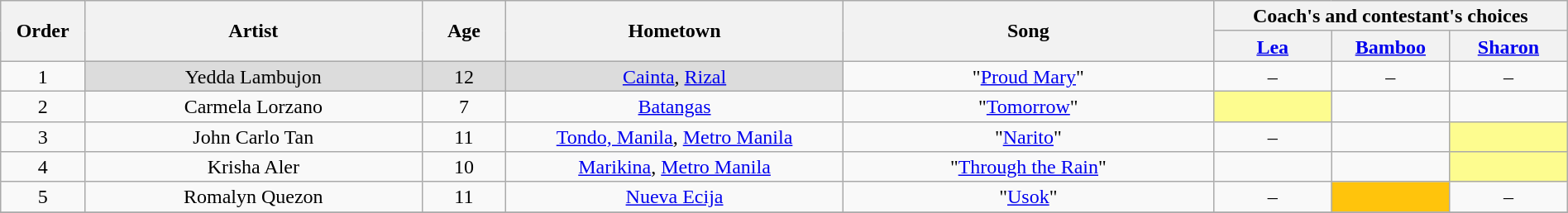<table class="wikitable" style="text-align:center; line-height:17px; width:100%;">
<tr>
<th scope="col" rowspan="2" width="05%">Order</th>
<th scope="col" rowspan="2" width="20%">Artist</th>
<th scope="col" rowspan="2" width="05%">Age</th>
<th scope="col" rowspan="2" width="20%">Hometown</th>
<th scope="col" rowspan="2" width="22%">Song</th>
<th scope="col" colspan="4" width="28%">Coach's and contestant's choices</th>
</tr>
<tr>
<th width="07%"><a href='#'>Lea</a></th>
<th width="07%"><a href='#'>Bamboo</a></th>
<th width="07%"><a href='#'>Sharon</a></th>
</tr>
<tr>
<td scope="row">1</td>
<td style="background:#DCDCDC;">Yedda Lambujon</td>
<td style="background:#DCDCDC;">12</td>
<td style="background:#DCDCDC;"><a href='#'>Cainta</a>, <a href='#'>Rizal</a></td>
<td>"<a href='#'>Proud Mary</a>"</td>
<td>–</td>
<td>–</td>
<td>–</td>
</tr>
<tr>
<td scope="row">2</td>
<td>Carmela Lorzano</td>
<td>7</td>
<td><a href='#'>Batangas</a></td>
<td>"<a href='#'>Tomorrow</a>"</td>
<td style="background:#fdfc8f;"><strong></strong></td>
<td><strong></strong></td>
<td><strong></strong></td>
</tr>
<tr>
<td scope="row">3</td>
<td>John Carlo Tan</td>
<td>11</td>
<td><a href='#'>Tondo, Manila</a>, <a href='#'>Metro Manila</a></td>
<td>"<a href='#'>Narito</a>"</td>
<td>–</td>
<td><strong></strong></td>
<td style="background:#fdfc8f;"><strong></strong></td>
</tr>
<tr>
<td scope="row">4</td>
<td>Krisha Aler</td>
<td>10</td>
<td><a href='#'>Marikina</a>, <a href='#'>Metro Manila</a></td>
<td>"<a href='#'>Through the Rain</a>"</td>
<td><strong></strong></td>
<td><strong></strong></td>
<td style="background:#fdfc8f;"><strong></strong></td>
</tr>
<tr>
<td scope="row">5</td>
<td>Romalyn Quezon</td>
<td>11</td>
<td><a href='#'>Nueva Ecija</a></td>
<td>"<a href='#'>Usok</a>"</td>
<td>–</td>
<td style="background:#ffc40c;"><strong></strong></td>
<td>–</td>
</tr>
<tr>
</tr>
</table>
